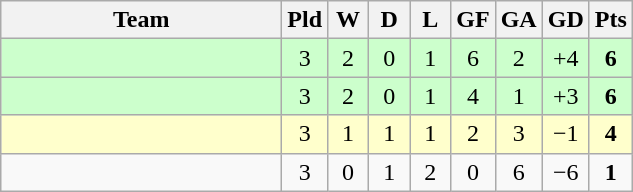<table class="wikitable" style="text-align:center;">
<tr>
<th width=180>Team</th>
<th width=20>Pld</th>
<th width=20>W</th>
<th width=20>D</th>
<th width=20>L</th>
<th width=20>GF</th>
<th width=20>GA</th>
<th width=20>GD</th>
<th width=20>Pts</th>
</tr>
<tr bgcolor="ccffcc">
<td align="left"></td>
<td>3</td>
<td>2</td>
<td>0</td>
<td>1</td>
<td>6</td>
<td>2</td>
<td>+4</td>
<td><strong>6</strong></td>
</tr>
<tr bgcolor="ccffcc">
<td align="left"></td>
<td>3</td>
<td>2</td>
<td>0</td>
<td>1</td>
<td>4</td>
<td>1</td>
<td>+3</td>
<td><strong>6</strong></td>
</tr>
<tr bgcolor="ffffcc">
<td align="left"></td>
<td>3</td>
<td>1</td>
<td>1</td>
<td>1</td>
<td>2</td>
<td>3</td>
<td>−1</td>
<td><strong>4</strong></td>
</tr>
<tr>
<td align="left"></td>
<td>3</td>
<td>0</td>
<td>1</td>
<td>2</td>
<td>0</td>
<td>6</td>
<td>−6</td>
<td><strong>1</strong></td>
</tr>
</table>
